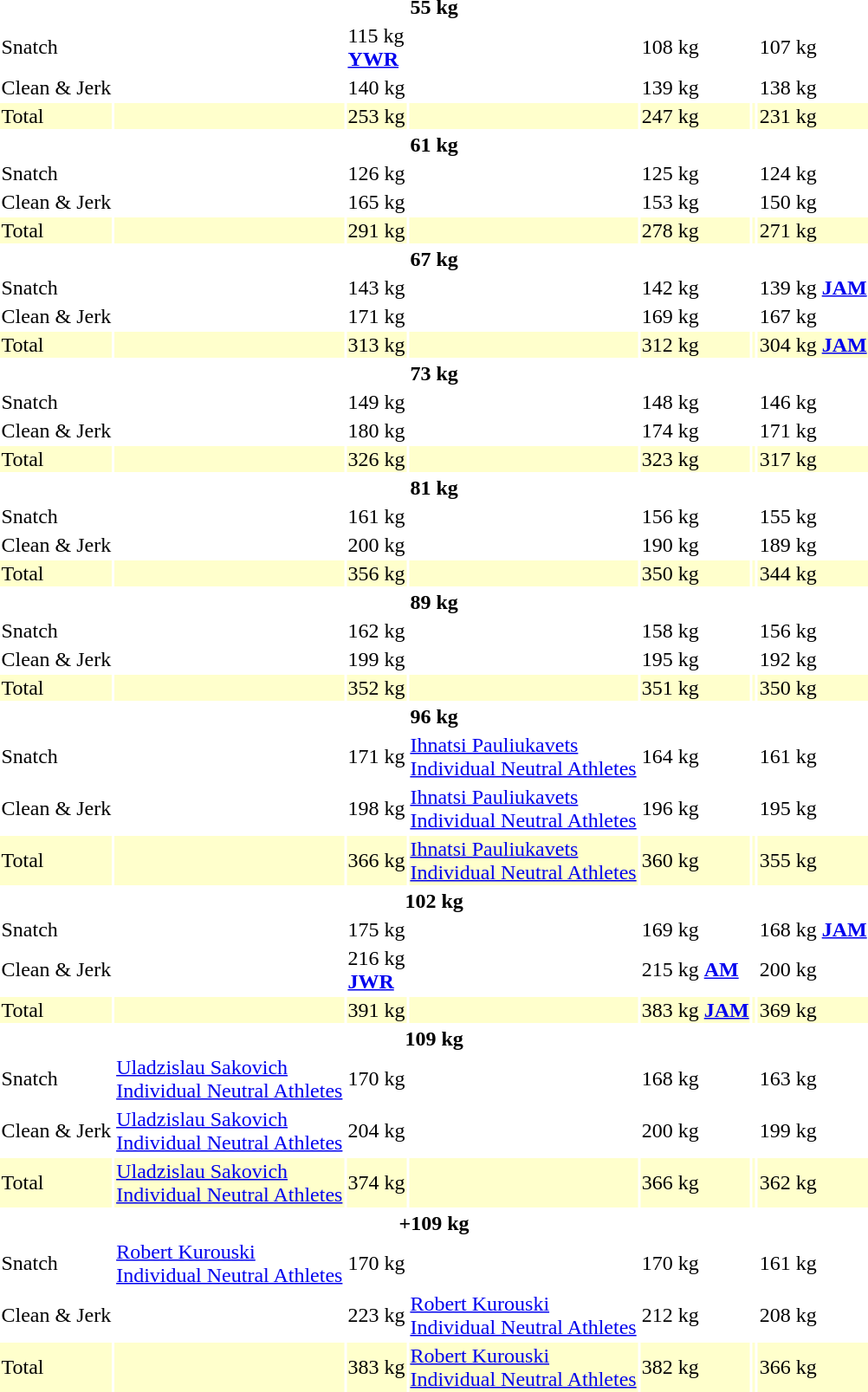<table>
<tr>
<th colspan=7>55 kg</th>
</tr>
<tr>
<td>Snatch</td>
<td></td>
<td>115 kg<br><strong><a href='#'>YWR</a></strong></td>
<td></td>
<td>108 kg</td>
<td></td>
<td>107 kg</td>
</tr>
<tr>
<td>Clean & Jerk</td>
<td></td>
<td>140 kg</td>
<td></td>
<td>139 kg</td>
<td></td>
<td>138 kg</td>
</tr>
<tr bgcolor=ffffcc>
<td>Total</td>
<td></td>
<td>253 kg</td>
<td></td>
<td>247 kg</td>
<td></td>
<td>231 kg</td>
</tr>
<tr>
<th colspan=7>61 kg</th>
</tr>
<tr>
<td>Snatch</td>
<td></td>
<td>126 kg</td>
<td></td>
<td>125 kg</td>
<td></td>
<td>124 kg</td>
</tr>
<tr>
<td>Clean & Jerk</td>
<td></td>
<td>165 kg</td>
<td></td>
<td>153 kg</td>
<td></td>
<td>150 kg</td>
</tr>
<tr bgcolor=ffffcc>
<td>Total</td>
<td></td>
<td>291 kg</td>
<td></td>
<td>278 kg</td>
<td></td>
<td>271 kg</td>
</tr>
<tr>
<th colspan=7>67 kg</th>
</tr>
<tr>
<td>Snatch</td>
<td></td>
<td>143 kg</td>
<td></td>
<td>142 kg</td>
<td></td>
<td>139 kg <strong><a href='#'>JAM</a></strong></td>
</tr>
<tr>
<td>Clean & Jerk</td>
<td></td>
<td>171 kg</td>
<td></td>
<td>169 kg</td>
<td></td>
<td>167 kg</td>
</tr>
<tr bgcolor=ffffcc>
<td>Total</td>
<td></td>
<td>313 kg</td>
<td></td>
<td>312 kg</td>
<td></td>
<td>304 kg <strong><a href='#'>JAM</a></strong></td>
</tr>
<tr>
<th colspan=7>73 kg</th>
</tr>
<tr>
<td>Snatch</td>
<td></td>
<td>149 kg</td>
<td></td>
<td>148 kg</td>
<td></td>
<td>146 kg</td>
</tr>
<tr>
<td>Clean & Jerk</td>
<td></td>
<td>180 kg</td>
<td></td>
<td>174 kg</td>
<td></td>
<td>171 kg</td>
</tr>
<tr bgcolor=ffffcc>
<td>Total</td>
<td></td>
<td>326 kg</td>
<td></td>
<td>323 kg</td>
<td></td>
<td>317 kg</td>
</tr>
<tr>
<th colspan=7>81 kg</th>
</tr>
<tr>
<td>Snatch</td>
<td></td>
<td>161 kg</td>
<td></td>
<td>156 kg</td>
<td></td>
<td>155 kg</td>
</tr>
<tr>
<td>Clean & Jerk</td>
<td></td>
<td>200 kg</td>
<td></td>
<td>190 kg</td>
<td></td>
<td>189 kg</td>
</tr>
<tr bgcolor=ffffcc>
<td>Total</td>
<td></td>
<td>356 kg</td>
<td></td>
<td>350 kg</td>
<td></td>
<td>344 kg</td>
</tr>
<tr>
<th colspan=7>89 kg</th>
</tr>
<tr>
<td>Snatch</td>
<td></td>
<td>162 kg</td>
<td></td>
<td>158 kg</td>
<td></td>
<td>156 kg</td>
</tr>
<tr>
<td>Clean & Jerk</td>
<td></td>
<td>199 kg</td>
<td></td>
<td>195 kg</td>
<td></td>
<td>192 kg</td>
</tr>
<tr bgcolor=ffffcc>
<td>Total</td>
<td></td>
<td>352 kg</td>
<td></td>
<td>351 kg</td>
<td></td>
<td>350 kg</td>
</tr>
<tr>
<th colspan=7>96 kg</th>
</tr>
<tr>
<td>Snatch</td>
<td></td>
<td>171 kg</td>
<td><a href='#'>Ihnatsi Pauliukavets</a><br><a href='#'>Individual Neutral Athletes</a></td>
<td>164 kg</td>
<td></td>
<td>161 kg</td>
</tr>
<tr>
<td>Clean & Jerk</td>
<td></td>
<td>198 kg</td>
<td><a href='#'>Ihnatsi Pauliukavets</a><br><a href='#'>Individual Neutral Athletes</a></td>
<td>196 kg</td>
<td></td>
<td>195 kg</td>
</tr>
<tr bgcolor=ffffcc>
<td>Total</td>
<td></td>
<td>366 kg</td>
<td><a href='#'>Ihnatsi Pauliukavets</a><br><a href='#'>Individual Neutral Athletes</a></td>
<td>360 kg</td>
<td></td>
<td>355 kg</td>
</tr>
<tr>
<th colspan=7>102 kg</th>
</tr>
<tr>
<td>Snatch</td>
<td></td>
<td>175 kg</td>
<td></td>
<td>169 kg</td>
<td></td>
<td>168 kg <strong><a href='#'>JAM</a></strong></td>
</tr>
<tr>
<td>Clean & Jerk</td>
<td></td>
<td>216 kg<br><strong><a href='#'>JWR</a></strong></td>
<td></td>
<td>215 kg <strong><a href='#'>AM</a></strong></td>
<td></td>
<td>200 kg</td>
</tr>
<tr bgcolor=ffffcc>
<td>Total</td>
<td></td>
<td>391 kg</td>
<td></td>
<td>383 kg <strong><a href='#'>JAM</a></strong></td>
<td></td>
<td>369 kg</td>
</tr>
<tr>
<th colspan=7>109 kg</th>
</tr>
<tr>
<td>Snatch</td>
<td><a href='#'>Uladzislau Sakovich</a><br><a href='#'>Individual Neutral Athletes</a></td>
<td>170 kg</td>
<td></td>
<td>168 kg</td>
<td></td>
<td>163 kg</td>
</tr>
<tr>
<td>Clean & Jerk</td>
<td><a href='#'>Uladzislau Sakovich</a><br><a href='#'>Individual Neutral Athletes</a></td>
<td>204 kg</td>
<td></td>
<td>200 kg</td>
<td></td>
<td>199 kg</td>
</tr>
<tr bgcolor=ffffcc>
<td>Total</td>
<td><a href='#'>Uladzislau Sakovich</a><br><a href='#'>Individual Neutral Athletes</a></td>
<td>374 kg</td>
<td></td>
<td>366 kg</td>
<td></td>
<td>362 kg</td>
</tr>
<tr>
<th colspan=7>+109 kg</th>
</tr>
<tr>
<td>Snatch</td>
<td><a href='#'>Robert Kurouski</a><br><a href='#'>Individual Neutral Athletes</a></td>
<td>170 kg</td>
<td></td>
<td>170 kg</td>
<td></td>
<td>161 kg</td>
</tr>
<tr>
<td>Clean & Jerk</td>
<td></td>
<td>223 kg</td>
<td><a href='#'>Robert Kurouski</a><br><a href='#'>Individual Neutral Athletes</a></td>
<td>212 kg</td>
<td></td>
<td>208 kg</td>
</tr>
<tr bgcolor=ffffcc>
<td>Total</td>
<td></td>
<td>383 kg</td>
<td><a href='#'>Robert Kurouski</a><br><a href='#'>Individual Neutral Athletes</a></td>
<td>382 kg</td>
<td></td>
<td>366 kg</td>
</tr>
</table>
